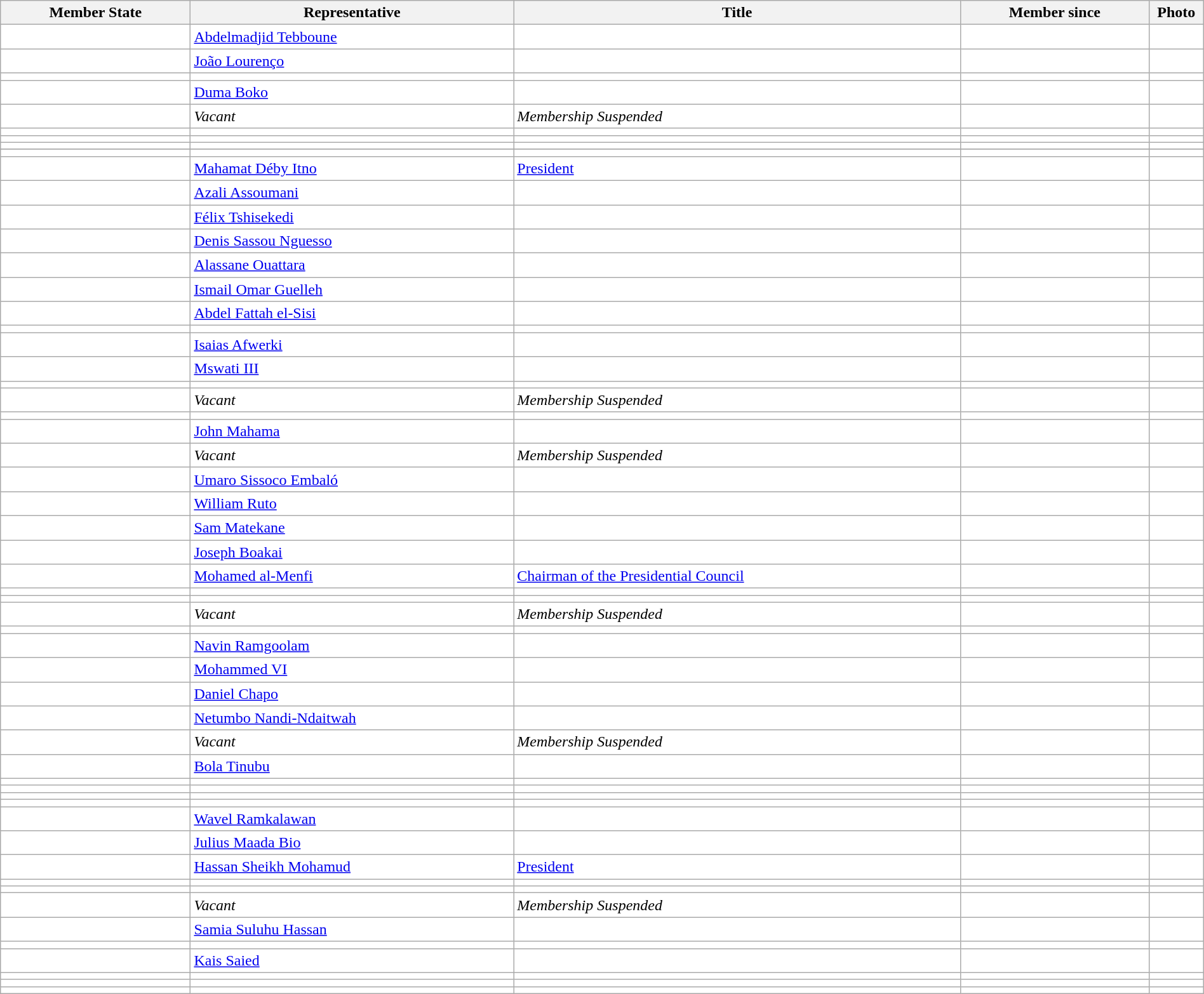<table class ="wikitable sortable" style="background:white;" width=100%>
<tr>
<th align=left>Member State</th>
<th align=left>Representative</th>
<th align=left>Title</th>
<th align=left>Member since</th>
<th class="unsortable" width=50px>Photo</th>
</tr>
<tr>
<td></td>
<td><a href='#'>Abdelmadjid Tebboune</a></td>
<td></td>
<td></td>
<td></td>
</tr>
<tr>
<td></td>
<td><a href='#'>João Lourenço</a></td>
<td></td>
<td></td>
<td></td>
</tr>
<tr>
<td></td>
<td></td>
<td></td>
<td></td>
<td></td>
</tr>
<tr>
<td></td>
<td><a href='#'>Duma Boko</a></td>
<td></td>
<td></td>
<td></td>
</tr>
<tr>
<td></td>
<td><em>Vacant</em></td>
<td><em>Membership Suspended</em></td>
<td></td>
<td></td>
</tr>
<tr>
<td></td>
<td></td>
<td></td>
<td></td>
<td></td>
</tr>
<tr>
<td></td>
<td></td>
<td></td>
<td></td>
<td></td>
</tr>
<tr>
<td></td>
<td></td>
<td></td>
<td></td>
<td></td>
</tr>
<tr bgcolor=#F88017>
</tr>
<tr>
<td></td>
<td></td>
<td></td>
<td></td>
<td></td>
</tr>
<tr>
<td></td>
<td><a href='#'>Mahamat Déby Itno</a></td>
<td><a href='#'>President</a></td>
<td></td>
<td></td>
</tr>
<tr>
<td></td>
<td><a href='#'>Azali Assoumani</a></td>
<td></td>
<td></td>
<td></td>
</tr>
<tr>
<td></td>
<td><a href='#'>Félix Tshisekedi</a></td>
<td></td>
<td></td>
<td></td>
</tr>
<tr>
<td></td>
<td><a href='#'>Denis Sassou Nguesso</a></td>
<td></td>
<td></td>
<td></td>
</tr>
<tr>
<td></td>
<td><a href='#'>Alassane Ouattara</a></td>
<td></td>
<td></td>
<td></td>
</tr>
<tr>
<td></td>
<td><a href='#'>Ismail Omar Guelleh</a></td>
<td></td>
<td></td>
<td></td>
</tr>
<tr>
<td></td>
<td><a href='#'>Abdel Fattah el-Sisi</a></td>
<td></td>
<td></td>
<td></td>
</tr>
<tr>
<td></td>
<td></td>
<td></td>
<td></td>
<td></td>
</tr>
<tr>
<td></td>
<td><a href='#'>Isaias Afwerki</a></td>
<td></td>
<td></td>
<td></td>
</tr>
<tr>
<td></td>
<td><a href='#'>Mswati III</a></td>
<td></td>
<td></td>
<td></td>
</tr>
<tr>
<td></td>
<td></td>
<td></td>
<td></td>
<td></td>
</tr>
<tr>
<td></td>
<td><em>Vacant</em></td>
<td><em>Membership Suspended</em></td>
<td></td>
<td></td>
</tr>
<tr>
<td></td>
<td></td>
<td></td>
<td></td>
<td></td>
</tr>
<tr>
<td></td>
<td><a href='#'>John Mahama</a></td>
<td></td>
<td></td>
<td></td>
</tr>
<tr>
<td></td>
<td><em>Vacant</em></td>
<td><em>Membership Suspended</em></td>
<td></td>
<td></td>
</tr>
<tr>
<td></td>
<td><a href='#'>Umaro Sissoco Embaló</a></td>
<td></td>
<td></td>
<td></td>
</tr>
<tr>
<td></td>
<td><a href='#'>William Ruto</a></td>
<td></td>
<td></td>
<td></td>
</tr>
<tr>
<td></td>
<td><a href='#'>Sam Matekane</a></td>
<td></td>
<td></td>
<td></td>
</tr>
<tr>
<td></td>
<td><a href='#'>Joseph Boakai</a></td>
<td></td>
<td></td>
<td></td>
</tr>
<tr>
<td></td>
<td><a href='#'>Mohamed al-Menfi</a></td>
<td><a href='#'>Chairman of the Presidential Council</a></td>
<td></td>
<td></td>
</tr>
<tr>
<td></td>
<td></td>
<td></td>
<td></td>
<td></td>
</tr>
<tr>
<td></td>
<td></td>
<td></td>
<td></td>
<td></td>
</tr>
<tr>
<td></td>
<td><em>Vacant</em></td>
<td><em>Membership Suspended</em></td>
<td></td>
<td></td>
</tr>
<tr>
<td></td>
<td></td>
<td></td>
<td></td>
<td></td>
</tr>
<tr>
<td></td>
<td><a href='#'>Navin Ramgoolam</a></td>
<td></td>
<td></td>
<td></td>
</tr>
<tr>
<td></td>
<td><a href='#'>Mohammed VI</a></td>
<td></td>
<td></td>
<td></td>
</tr>
<tr>
<td></td>
<td><a href='#'>Daniel Chapo</a></td>
<td></td>
<td></td>
<td></td>
</tr>
<tr>
<td></td>
<td><a href='#'>Netumbo Nandi-Ndaitwah</a></td>
<td></td>
<td></td>
<td></td>
</tr>
<tr>
<td></td>
<td><em>Vacant</em></td>
<td><em>Membership Suspended</em></td>
<td></td>
<td></td>
</tr>
<tr>
<td></td>
<td><a href='#'>Bola Tinubu</a></td>
<td></td>
<td></td>
<td></td>
</tr>
<tr>
<td></td>
<td></td>
<td></td>
<td></td>
<td></td>
</tr>
<tr>
<td></td>
<td></td>
<td></td>
<td></td>
<td></td>
</tr>
<tr>
<td></td>
<td></td>
<td></td>
<td></td>
<td></td>
</tr>
<tr>
<td></td>
<td></td>
<td></td>
<td></td>
<td></td>
</tr>
<tr>
<td></td>
<td><a href='#'>Wavel Ramkalawan</a></td>
<td></td>
<td></td>
<td></td>
</tr>
<tr>
<td></td>
<td><a href='#'>Julius Maada Bio</a></td>
<td></td>
<td></td>
<td></td>
</tr>
<tr>
<td></td>
<td><a href='#'>Hassan Sheikh Mohamud</a></td>
<td><a href='#'>President</a></td>
<td></td>
<td></td>
</tr>
<tr>
<td></td>
<td></td>
<td></td>
<td></td>
<td></td>
</tr>
<tr>
<td></td>
<td></td>
<td></td>
<td></td>
<td></td>
</tr>
<tr>
<td></td>
<td><em>Vacant</em></td>
<td><em>Membership Suspended</em></td>
<td></td>
<td></td>
</tr>
<tr>
<td></td>
<td><a href='#'>Samia Suluhu Hassan</a></td>
<td></td>
<td></td>
<td></td>
</tr>
<tr>
<td></td>
<td></td>
<td></td>
<td></td>
<td></td>
</tr>
<tr>
<td></td>
<td><a href='#'>Kais Saied</a></td>
<td></td>
<td></td>
<td></td>
</tr>
<tr>
<td></td>
<td></td>
<td></td>
<td></td>
<td></td>
</tr>
<tr>
<td></td>
<td></td>
<td></td>
<td></td>
<td></td>
</tr>
<tr>
<td></td>
<td></td>
<td></td>
<td></td>
<td></td>
</tr>
</table>
